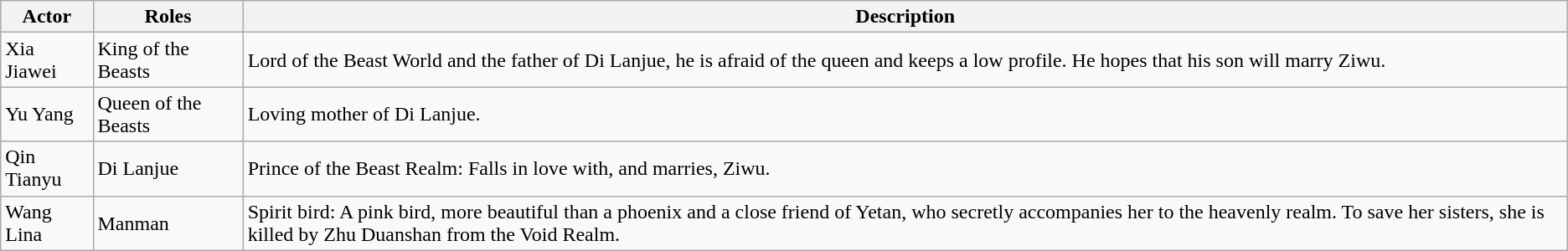<table class="wikitable">
<tr>
<th>Actor</th>
<th>Roles</th>
<th>Description</th>
</tr>
<tr>
<td>Xia Jiawei</td>
<td>King of the Beasts</td>
<td>Lord of the Beast World and the father of Di Lanjue, he is afraid of the queen and keeps a low profile. He hopes that his son will marry Ziwu.</td>
</tr>
<tr>
<td>Yu Yang</td>
<td>Queen of the Beasts</td>
<td>Loving mother of Di Lanjue.</td>
</tr>
<tr>
<td>Qin Tianyu</td>
<td>Di Lanjue</td>
<td>Prince of the Beast Realm: Falls in love with, and marries, Ziwu.</td>
</tr>
<tr>
<td>Wang Lina</td>
<td>Manman</td>
<td>Spirit bird: A pink bird, more beautiful than a phoenix and a close friend of Yetan, who secretly accompanies her to the heavenly realm. To save her sisters, she is killed by Zhu Duanshan from the Void Realm.</td>
</tr>
</table>
